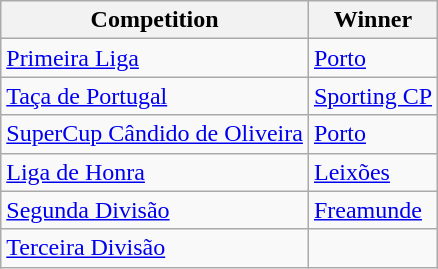<table class="wikitable">
<tr>
<th>Competition</th>
<th>Winner</th>
</tr>
<tr>
<td><a href='#'>Primeira Liga</a></td>
<td><a href='#'>Porto</a></td>
</tr>
<tr>
<td><a href='#'>Taça de Portugal</a></td>
<td><a href='#'>Sporting CP</a></td>
</tr>
<tr>
<td><a href='#'>SuperCup Cândido de Oliveira</a></td>
<td><a href='#'>Porto</a></td>
</tr>
<tr>
<td><a href='#'>Liga de Honra</a></td>
<td><a href='#'>Leixões</a></td>
</tr>
<tr>
<td><a href='#'>Segunda Divisão</a></td>
<td><a href='#'>Freamunde</a></td>
</tr>
<tr>
<td><a href='#'>Terceira Divisão</a></td>
<td></td>
</tr>
</table>
